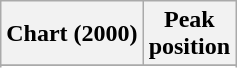<table class="wikitable sortable">
<tr>
<th align="left">Chart (2000)</th>
<th align="center">Peak<br>position</th>
</tr>
<tr>
</tr>
<tr>
</tr>
<tr>
</tr>
</table>
